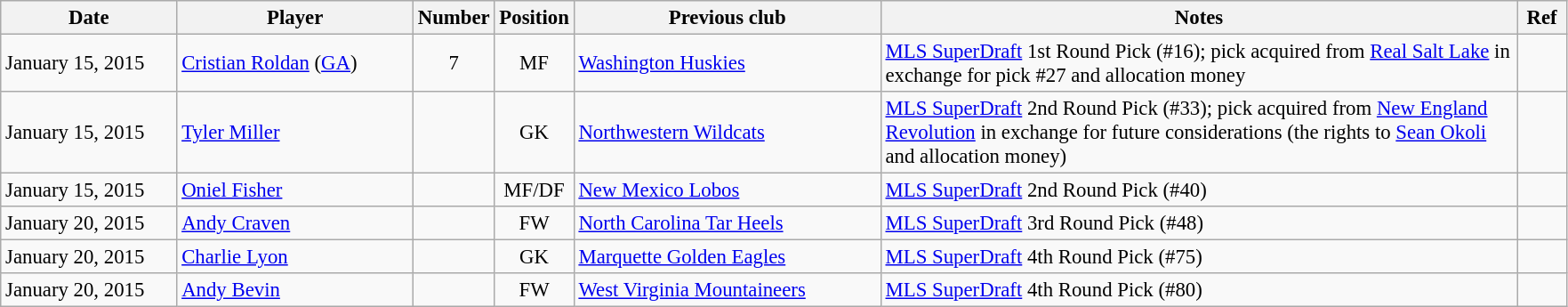<table class="wikitable" style="text-align:left; font-size:95%;">
<tr>
<th style="background:; width:125px;">Date</th>
<th style="background:; width:170px;">Player</th>
<th style="background:; width:50px;">Number</th>
<th style="background:; width:50px;">Position</th>
<th style="background:; width:223px;">Previous club</th>
<th style="background:; width:470px;">Notes</th>
<th style="background:; width:30px;">Ref</th>
</tr>
<tr>
<td>January 15, 2015</td>
<td> <a href='#'>Cristian Roldan</a> (<a href='#'>GA</a>)</td>
<td align=center>7</td>
<td align=center>MF</td>
<td> <a href='#'>Washington Huskies</a></td>
<td><a href='#'>MLS SuperDraft</a> 1st Round Pick (#16); pick acquired from <a href='#'>Real Salt Lake</a> in exchange for pick #27 and allocation money</td>
<td></td>
</tr>
<tr>
<td>January 15, 2015</td>
<td> <a href='#'>Tyler Miller</a></td>
<td align=center></td>
<td align=center>GK</td>
<td> <a href='#'>Northwestern Wildcats</a></td>
<td><a href='#'>MLS SuperDraft</a> 2nd Round Pick (#33); pick acquired from <a href='#'>New England Revolution</a> in exchange for future considerations (the rights to <a href='#'>Sean Okoli</a> and allocation money)</td>
<td></td>
</tr>
<tr>
<td>January 15, 2015</td>
<td> <a href='#'>Oniel Fisher</a></td>
<td align=center></td>
<td align=center>MF/DF</td>
<td> <a href='#'>New Mexico Lobos</a></td>
<td><a href='#'>MLS SuperDraft</a> 2nd Round Pick (#40)</td>
<td></td>
</tr>
<tr>
<td>January 20, 2015</td>
<td> <a href='#'>Andy Craven</a></td>
<td align=center></td>
<td align=center>FW</td>
<td> <a href='#'>North Carolina Tar Heels</a></td>
<td><a href='#'>MLS SuperDraft</a> 3rd Round Pick (#48)</td>
<td></td>
</tr>
<tr>
<td>January 20, 2015</td>
<td> <a href='#'>Charlie Lyon</a></td>
<td align=center></td>
<td align=center>GK</td>
<td> <a href='#'>Marquette Golden Eagles</a></td>
<td><a href='#'>MLS SuperDraft</a> 4th Round Pick (#75)</td>
<td></td>
</tr>
<tr>
<td>January 20, 2015</td>
<td> <a href='#'>Andy Bevin</a></td>
<td align=center></td>
<td align=center>FW</td>
<td> <a href='#'>West Virginia Mountaineers</a></td>
<td><a href='#'>MLS SuperDraft</a> 4th Round Pick (#80)</td>
<td></td>
</tr>
</table>
